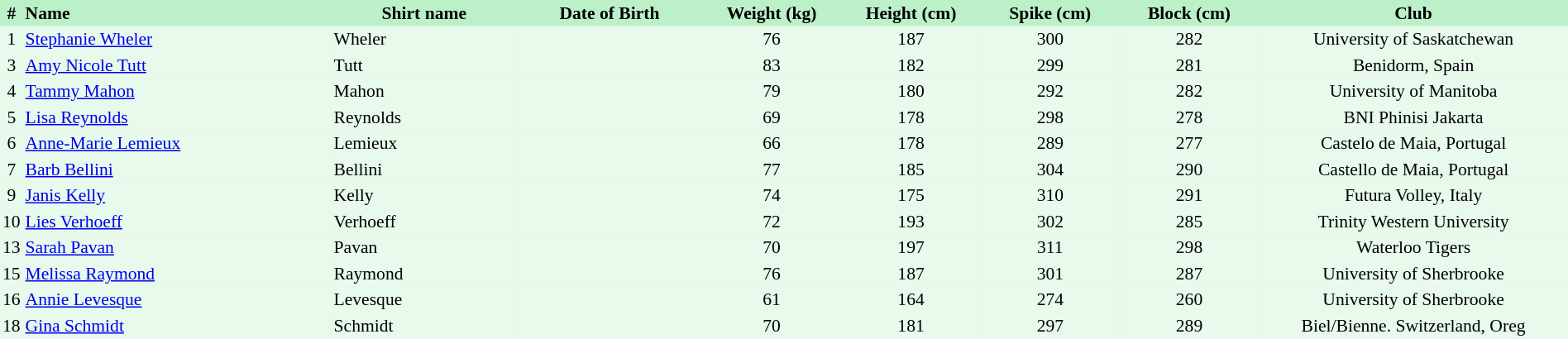<table border=0 cellpadding=2 cellspacing=0  |- bgcolor=#FFECCE style="text-align:center; font-size:90%; width:100%">
<tr bgcolor=#BBF0C9>
<th>#</th>
<th align=left width=20%>Name</th>
<th width=12%>Shirt name</th>
<th width=12%>Date of Birth</th>
<th width=9%>Weight (kg)</th>
<th width=9%>Height (cm)</th>
<th width=9%>Spike (cm)</th>
<th width=9%>Block (cm)</th>
<th width=20%>Club</th>
</tr>
<tr bgcolor=#E7FAEC>
<td>1</td>
<td align=left><a href='#'>Stephanie Wheler</a></td>
<td align=left>Wheler</td>
<td align=right></td>
<td>76</td>
<td>187</td>
<td>300</td>
<td>282</td>
<td>University of Saskatchewan</td>
</tr>
<tr bgcolor=#E7FAEC>
<td>3</td>
<td align=left><a href='#'>Amy Nicole Tutt</a></td>
<td align=left>Tutt</td>
<td align=right></td>
<td>83</td>
<td>182</td>
<td>299</td>
<td>281</td>
<td>Benidorm, Spain</td>
</tr>
<tr bgcolor=#E7FAEC>
<td>4</td>
<td align=left><a href='#'>Tammy Mahon</a></td>
<td align=left>Mahon</td>
<td align=right></td>
<td>79</td>
<td>180</td>
<td>292</td>
<td>282</td>
<td>University of Manitoba</td>
</tr>
<tr bgcolor=#E7FAEC>
<td>5</td>
<td align=left><a href='#'>Lisa Reynolds</a></td>
<td align=left>Reynolds</td>
<td align=right></td>
<td>69</td>
<td>178</td>
<td>298</td>
<td>278</td>
<td>BNI Phinisi Jakarta</td>
</tr>
<tr bgcolor=#E7FAEC>
<td>6</td>
<td align=left><a href='#'>Anne-Marie Lemieux</a></td>
<td align=left>Lemieux</td>
<td align=right></td>
<td>66</td>
<td>178</td>
<td>289</td>
<td>277</td>
<td>Castelo de Maia, Portugal</td>
</tr>
<tr bgcolor=#E7FAEC>
<td>7</td>
<td align=left><a href='#'>Barb Bellini</a></td>
<td align=left>Bellini</td>
<td align=right></td>
<td>77</td>
<td>185</td>
<td>304</td>
<td>290</td>
<td>Castello de Maia, Portugal</td>
</tr>
<tr bgcolor=#E7FAEC>
<td>9</td>
<td align=left><a href='#'>Janis Kelly</a></td>
<td align=left>Kelly</td>
<td align=right></td>
<td>74</td>
<td>175</td>
<td>310</td>
<td>291</td>
<td>Futura Volley, Italy</td>
</tr>
<tr bgcolor=#E7FAEC>
<td>10</td>
<td align=left><a href='#'>Lies Verhoeff</a></td>
<td align=left>Verhoeff</td>
<td align=right></td>
<td>72</td>
<td>193</td>
<td>302</td>
<td>285</td>
<td>Trinity Western University</td>
</tr>
<tr bgcolor=#E7FAEC>
<td>13</td>
<td align=left><a href='#'>Sarah Pavan</a></td>
<td align=left>Pavan</td>
<td align=right></td>
<td>70</td>
<td>197</td>
<td>311</td>
<td>298</td>
<td>Waterloo Tigers</td>
</tr>
<tr bgcolor=#E7FAEC>
<td>15</td>
<td align=left><a href='#'>Melissa Raymond</a></td>
<td align=left>Raymond</td>
<td align=right></td>
<td>76</td>
<td>187</td>
<td>301</td>
<td>287</td>
<td>University of Sherbrooke</td>
</tr>
<tr bgcolor=#E7FAEC>
<td>16</td>
<td align=left><a href='#'>Annie Levesque</a></td>
<td align=left>Levesque</td>
<td align=right></td>
<td>61</td>
<td>164</td>
<td>274</td>
<td>260</td>
<td>University of Sherbrooke</td>
</tr>
<tr bgcolor=#E7FAEC>
<td>18</td>
<td align=left><a href='#'>Gina Schmidt</a></td>
<td align=left>Schmidt</td>
<td align=right></td>
<td>70</td>
<td>181</td>
<td>297</td>
<td>289</td>
<td>Biel/Bienne. Switzerland, Oreg</td>
</tr>
</table>
